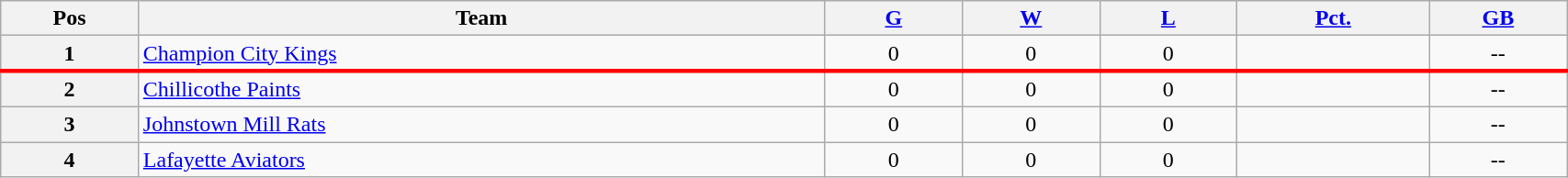<table class="wikitable plainrowheaders" width="90%" style="text-align:center;">
<tr>
<th scope="col" width="5%">Pos</th>
<th scope="col" width="25%">Team</th>
<th scope="col" width="5%"><a href='#'>G</a></th>
<th scope="col" width="5%"><a href='#'>W</a></th>
<th scope="col" width="5%"><a href='#'>L</a></th>
<th scope="col" width="7%"><a href='#'>Pct.</a></th>
<th scope="col" width="5%"><a href='#'>GB</a></th>
</tr>
<tr>
<th>1</th>
<td style="text-align:left;"><a href='#'>Champion City Kings</a></td>
<td>0</td>
<td>0</td>
<td>0</td>
<td></td>
<td>--</td>
</tr>
<tr>
</tr>
<tr |- style="border-top:3px solid red;">
<th>2</th>
<td style="text-align:left;"><a href='#'>Chillicothe Paints</a></td>
<td>0</td>
<td>0</td>
<td>0</td>
<td></td>
<td>--</td>
</tr>
<tr>
<th>3</th>
<td style="text-align:left;"><a href='#'>Johnstown Mill Rats</a></td>
<td>0</td>
<td>0</td>
<td>0</td>
<td></td>
<td>--</td>
</tr>
<tr>
<th>4</th>
<td style="text-align:left;"><a href='#'>Lafayette Aviators</a></td>
<td>0</td>
<td>0</td>
<td>0</td>
<td></td>
<td>--</td>
</tr>
</table>
